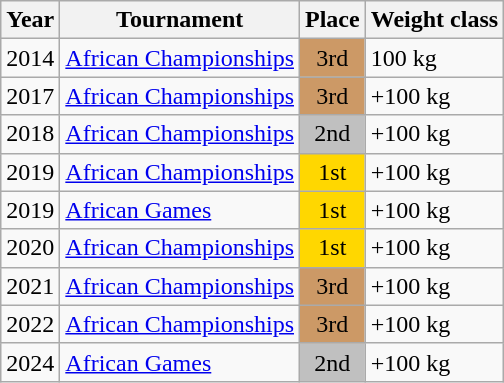<table class=wikitable>
<tr>
<th>Year</th>
<th>Tournament</th>
<th>Place</th>
<th>Weight class</th>
</tr>
<tr>
<td>2014</td>
<td><a href='#'>African Championships</a></td>
<td bgcolor="cc9966" align="center">3rd</td>
<td>100 kg</td>
</tr>
<tr>
<td>2017</td>
<td><a href='#'>African Championships</a></td>
<td bgcolor="cc9966" align="center">3rd</td>
<td>+100 kg</td>
</tr>
<tr>
<td>2018</td>
<td><a href='#'>African Championships</a></td>
<td bgcolor="silver" align="center">2nd</td>
<td>+100 kg</td>
</tr>
<tr>
<td>2019</td>
<td><a href='#'>African Championships</a></td>
<td bgcolor="gold" align="center">1st</td>
<td>+100 kg</td>
</tr>
<tr>
<td>2019</td>
<td><a href='#'>African Games</a></td>
<td bgcolor="gold" align="center">1st</td>
<td>+100 kg</td>
</tr>
<tr>
<td>2020</td>
<td><a href='#'>African Championships</a></td>
<td bgcolor="gold" align="center">1st</td>
<td>+100 kg</td>
</tr>
<tr>
<td>2021</td>
<td><a href='#'>African Championships</a></td>
<td bgcolor="cc9966" align="center">3rd</td>
<td>+100 kg</td>
</tr>
<tr>
<td>2022</td>
<td><a href='#'>African Championships</a></td>
<td bgcolor="cc9966" align="center">3rd</td>
<td>+100 kg</td>
</tr>
<tr>
<td>2024</td>
<td><a href='#'>African Games</a></td>
<td bgcolor="silver" align="center">2nd</td>
<td>+100 kg</td>
</tr>
</table>
